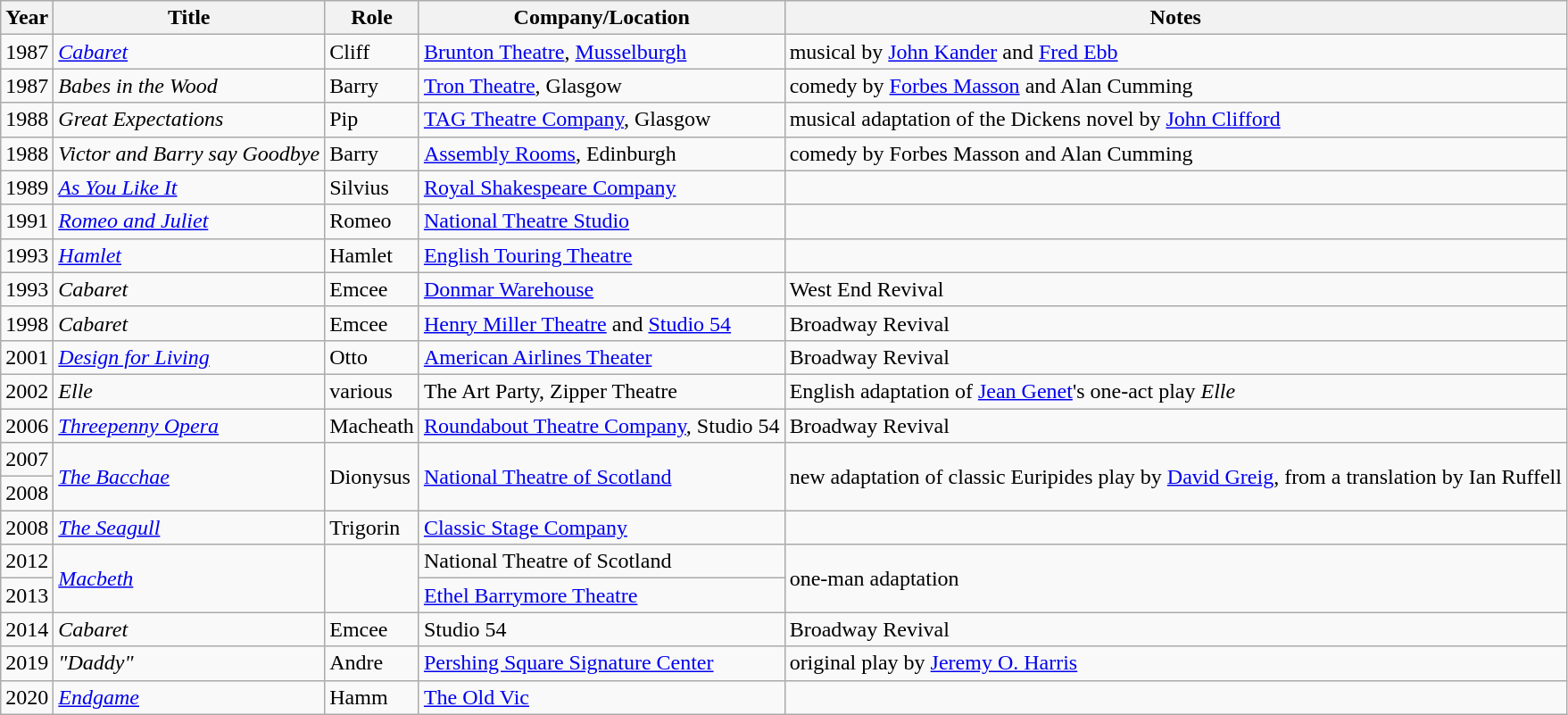<table class="wikitable">
<tr>
<th>Year</th>
<th>Title</th>
<th>Role</th>
<th>Company/Location</th>
<th>Notes</th>
</tr>
<tr>
<td>1987</td>
<td><em><a href='#'>Cabaret</a></em></td>
<td>Cliff</td>
<td><a href='#'>Brunton Theatre</a>, <a href='#'>Musselburgh</a></td>
<td>musical by <a href='#'>John Kander</a> and <a href='#'>Fred Ebb</a></td>
</tr>
<tr>
<td>1987</td>
<td><em>Babes in the Wood</em></td>
<td>Barry</td>
<td><a href='#'>Tron Theatre</a>, Glasgow</td>
<td>comedy by <a href='#'>Forbes Masson</a> and Alan Cumming</td>
</tr>
<tr>
<td>1988</td>
<td><em>Great Expectations</em></td>
<td>Pip</td>
<td><a href='#'>TAG Theatre Company</a>, Glasgow</td>
<td>musical adaptation of the Dickens novel by <a href='#'>John Clifford</a></td>
</tr>
<tr>
<td>1988</td>
<td><em>Victor and Barry say Goodbye</em></td>
<td>Barry</td>
<td><a href='#'>Assembly Rooms</a>, Edinburgh</td>
<td>comedy by Forbes Masson and Alan Cumming</td>
</tr>
<tr>
<td>1989</td>
<td><em><a href='#'>As You Like It</a></em></td>
<td>Silvius</td>
<td><a href='#'>Royal Shakespeare Company</a></td>
<td></td>
</tr>
<tr>
<td>1991</td>
<td><em><a href='#'>Romeo and Juliet</a></em></td>
<td>Romeo</td>
<td><a href='#'>National Theatre Studio</a></td>
<td></td>
</tr>
<tr>
<td>1993</td>
<td><em><a href='#'>Hamlet</a></em></td>
<td>Hamlet</td>
<td><a href='#'>English Touring Theatre</a></td>
<td></td>
</tr>
<tr>
<td>1993</td>
<td><em>Cabaret</em></td>
<td>Emcee</td>
<td><a href='#'>Donmar Warehouse</a></td>
<td>West End Revival</td>
</tr>
<tr>
<td>1998</td>
<td><em>Cabaret</em></td>
<td>Emcee</td>
<td><a href='#'>Henry Miller Theatre</a> and <a href='#'>Studio 54</a></td>
<td>Broadway Revival</td>
</tr>
<tr>
<td>2001</td>
<td><em><a href='#'>Design for Living</a></em></td>
<td>Otto</td>
<td><a href='#'>American Airlines Theater</a></td>
<td>Broadway Revival</td>
</tr>
<tr>
<td>2002</td>
<td><em>Elle</em></td>
<td>various</td>
<td>The Art Party, Zipper Theatre</td>
<td>English adaptation of <a href='#'>Jean Genet</a>'s one-act play <em>Elle</em></td>
</tr>
<tr>
<td>2006</td>
<td><a href='#'><em>Threepenny Opera</em></a></td>
<td>Macheath</td>
<td><a href='#'>Roundabout Theatre Company</a>, Studio 54</td>
<td>Broadway Revival</td>
</tr>
<tr>
<td>2007</td>
<td rowspan="2"><em><a href='#'>The Bacchae</a></em></td>
<td rowspan="2">Dionysus</td>
<td rowspan="2"><a href='#'>National Theatre of Scotland</a></td>
<td rowspan="2">new adaptation of classic Euripides play by <a href='#'>David Greig</a>, from a translation by Ian Ruffell</td>
</tr>
<tr>
<td>2008</td>
</tr>
<tr>
<td>2008</td>
<td><em><a href='#'>The Seagull</a></em></td>
<td>Trigorin</td>
<td><a href='#'>Classic Stage Company</a></td>
<td></td>
</tr>
<tr>
<td>2012</td>
<td rowspan="2"><em><a href='#'>Macbeth</a></em></td>
<td rowspan="2"></td>
<td>National Theatre of Scotland</td>
<td rowspan="2">one-man adaptation</td>
</tr>
<tr>
<td>2013</td>
<td><a href='#'>Ethel Barrymore Theatre</a></td>
</tr>
<tr>
<td>2014</td>
<td><em>Cabaret</em></td>
<td>Emcee</td>
<td>Studio 54</td>
<td>Broadway Revival</td>
</tr>
<tr>
<td>2019</td>
<td><em>"Daddy"</em></td>
<td>Andre</td>
<td><a href='#'>Pershing Square Signature Center</a></td>
<td>original play by <a href='#'>Jeremy O. Harris</a></td>
</tr>
<tr>
<td>2020</td>
<td><a href='#'><em>Endgame</em></a></td>
<td>Hamm</td>
<td><a href='#'>The Old Vic</a></td>
<td></td>
</tr>
</table>
